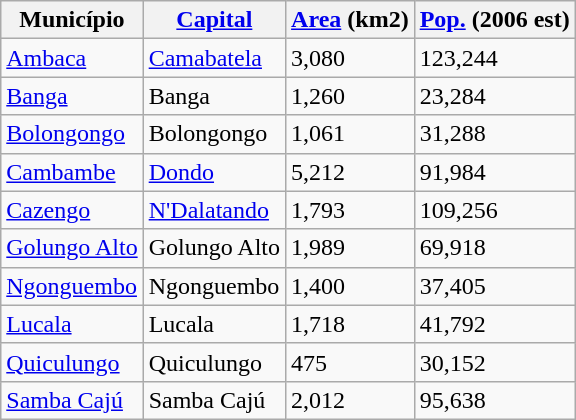<table class="wikitable sortable">
<tr>
<th>Município</th>
<th><a href='#'>Capital</a></th>
<th><a href='#'>Area</a> (km2)</th>
<th><a href='#'>Pop.</a> (2006 est)</th>
</tr>
<tr>
<td><a href='#'>Ambaca</a></td>
<td><a href='#'>Camabatela</a></td>
<td>3,080</td>
<td>123,244</td>
</tr>
<tr>
<td><a href='#'>Banga</a></td>
<td>Banga</td>
<td>1,260</td>
<td>23,284</td>
</tr>
<tr>
<td><a href='#'>Bolongongo</a></td>
<td>Bolongongo</td>
<td>1,061</td>
<td>31,288</td>
</tr>
<tr>
<td><a href='#'>Cambambe</a></td>
<td><a href='#'>Dondo</a></td>
<td>5,212</td>
<td>91,984</td>
</tr>
<tr>
<td><a href='#'>Cazengo</a></td>
<td><a href='#'>N'Dalatando</a></td>
<td>1,793</td>
<td>109,256</td>
</tr>
<tr>
<td><a href='#'>Golungo Alto</a></td>
<td>Golungo Alto</td>
<td>1,989</td>
<td>69,918</td>
</tr>
<tr>
<td><a href='#'>Ngonguembo</a></td>
<td>Ngonguembo</td>
<td>1,400</td>
<td>37,405</td>
</tr>
<tr>
<td><a href='#'>Lucala</a></td>
<td>Lucala</td>
<td>1,718</td>
<td>41,792</td>
</tr>
<tr>
<td><a href='#'>Quiculungo</a></td>
<td>Quiculungo</td>
<td>475</td>
<td>30,152</td>
</tr>
<tr>
<td><a href='#'>Samba Cajú</a></td>
<td>Samba Cajú</td>
<td>2,012</td>
<td>95,638</td>
</tr>
</table>
